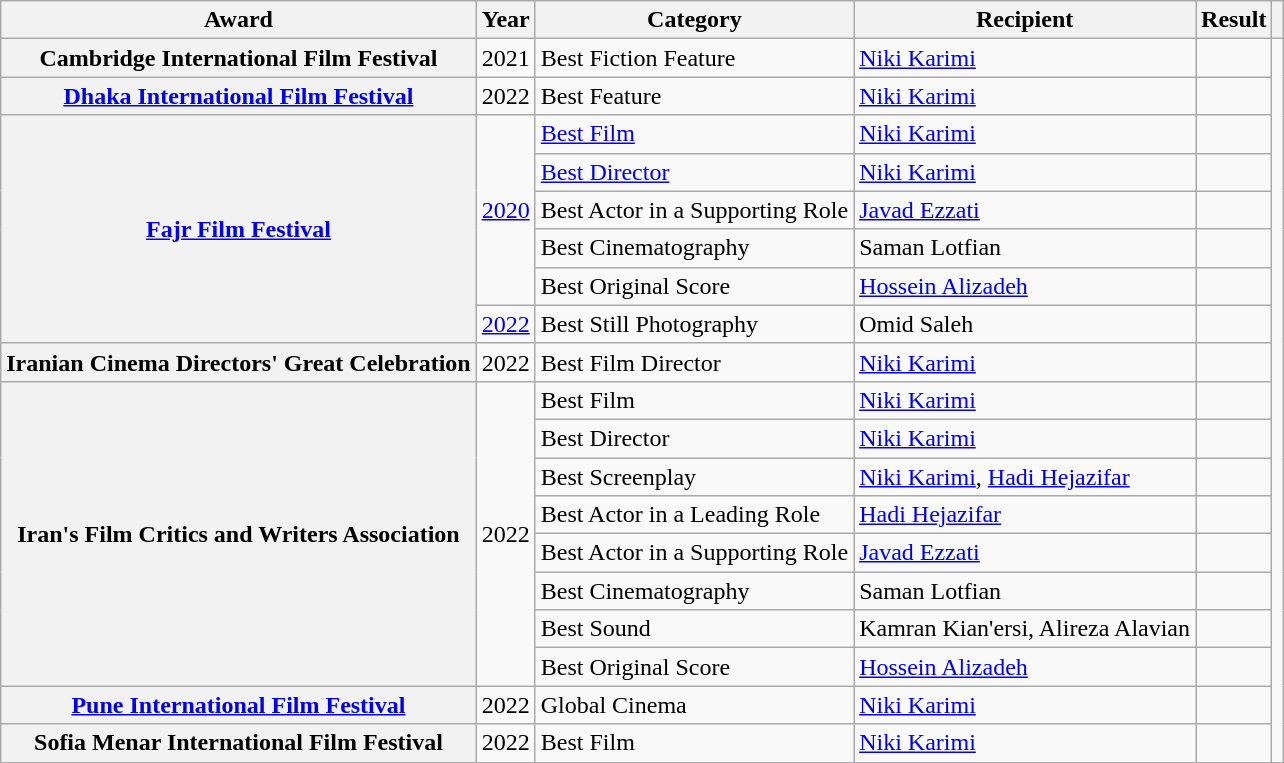<table class="wikitable sortable plainrowheaders">
<tr>
<th scope="col">Award</th>
<th scope="col">Year</th>
<th scope="col">Category</th>
<th scope="col">Recipient</th>
<th scope="col">Result</th>
<th scope="col" class="unsortable"></th>
</tr>
<tr>
<th scope="row">Cambridge International Film Festival</th>
<td>2021</td>
<td>Best Fiction Feature</td>
<td><a href='#'>Niki Karimi</a></td>
<td></td>
</tr>
<tr>
<th scope="row"><a href='#'>Dhaka International Film Festival</a></th>
<td>2022</td>
<td>Best Feature</td>
<td><a href='#'>Niki Karimi</a></td>
<td></td>
</tr>
<tr>
<th rowspan="6" scope="row"><a href='#'>Fajr Film Festival</a></th>
<td rowspan="5"><a href='#'>2020</a></td>
<td><a href='#'>Best Film</a></td>
<td><a href='#'>Niki Karimi</a></td>
<td></td>
</tr>
<tr>
<td><a href='#'>Best Director</a></td>
<td><a href='#'>Niki Karimi</a></td>
<td></td>
</tr>
<tr>
<td>Best Actor in a Supporting Role</td>
<td><a href='#'>Javad Ezzati</a></td>
<td></td>
</tr>
<tr>
<td>Best Cinematography</td>
<td>Saman Lotfian</td>
<td></td>
</tr>
<tr>
<td>Best Original Score</td>
<td><a href='#'>Hossein Alizadeh</a></td>
<td></td>
</tr>
<tr>
<td><a href='#'>2022</a></td>
<td>Best Still Photography</td>
<td>Omid Saleh</td>
<td></td>
</tr>
<tr>
<th scope="row">Iranian Cinema Directors' Great Celebration</th>
<td>2022</td>
<td>Best Film Director</td>
<td><a href='#'>Niki Karimi</a></td>
<td></td>
</tr>
<tr>
<th rowspan="8" scope="row">Iran's Film Critics and Writers Association</th>
<td rowspan="8">2022</td>
<td>Best Film</td>
<td><a href='#'>Niki Karimi</a></td>
<td></td>
</tr>
<tr>
<td>Best Director</td>
<td><a href='#'>Niki Karimi</a></td>
<td></td>
</tr>
<tr>
<td>Best Screenplay</td>
<td><a href='#'>Niki Karimi</a>, <a href='#'>Hadi Hejazifar</a></td>
<td></td>
</tr>
<tr>
<td>Best Actor in a Leading Role</td>
<td><a href='#'>Hadi Hejazifar</a></td>
<td></td>
</tr>
<tr>
<td>Best Actor in a Supporting Role</td>
<td><a href='#'>Javad Ezzati</a></td>
<td></td>
</tr>
<tr>
<td>Best Cinematography</td>
<td>Saman Lotfian</td>
<td></td>
</tr>
<tr>
<td>Best Sound</td>
<td>Kamran Kian'ersi, Alireza Alavian</td>
<td></td>
</tr>
<tr>
<td>Best Original Score</td>
<td><a href='#'>Hossein Alizadeh</a></td>
<td></td>
</tr>
<tr>
<th scope="row"><a href='#'>Pune International Film Festival</a></th>
<td>2022</td>
<td>Global Cinema</td>
<td><a href='#'>Niki Karimi</a></td>
<td></td>
</tr>
<tr>
<th scope="row">Sofia Menar International Film Festival</th>
<td>2022</td>
<td>Best Film</td>
<td><a href='#'>Niki Karimi</a></td>
<td></td>
</tr>
</table>
